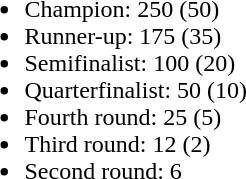<table style="float:left; margin-right:1em">
<tr>
<td><br><ul><li>Champion: 250 (50)</li><li>Runner-up: 175 (35)</li><li>Semifinalist: 100 (20)</li><li>Quarterfinalist: 50 (10)</li><li>Fourth round: 25 (5)</li><li>Third round: 12 (2)</li><li>Second round: 6</li></ul></td>
</tr>
</table>
